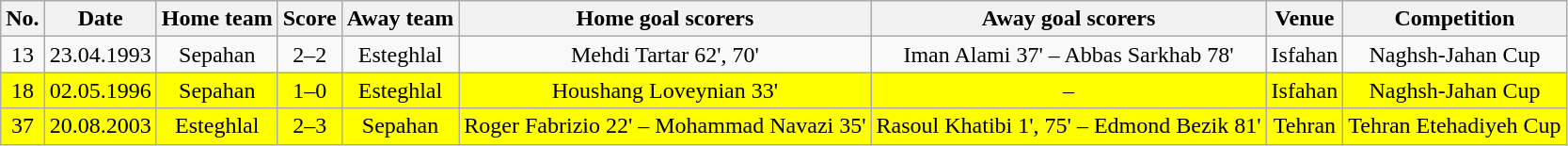<table class="wikitable" style="text-align: center;">
<tr>
<th><strong>No.</strong></th>
<th><strong>Date</strong></th>
<th>Home team</th>
<th>Score</th>
<th>Away team</th>
<th>Home goal scorers</th>
<th>Away goal scorers</th>
<th><strong>Venue</strong></th>
<th><strong>Competition</strong></th>
</tr>
<tr>
<td>13</td>
<td>23.04.1993</td>
<td>Sepahan</td>
<td>2–2</td>
<td>Esteghlal</td>
<td>Mehdi Tartar 62', 70'</td>
<td>Iman Alami 37' – Abbas Sarkhab 78'</td>
<td>Isfahan</td>
<td>Naghsh-Jahan Cup</td>
</tr>
<tr style="background:#FFFF00;">
<td>18</td>
<td>02.05.1996</td>
<td>Sepahan</td>
<td>1–0</td>
<td>Esteghlal</td>
<td>Houshang Loveynian 33'</td>
<td>–</td>
<td>Isfahan</td>
<td>Naghsh-Jahan Cup</td>
</tr>
<tr style="background:#FFFF00;">
<td>37</td>
<td>20.08.2003</td>
<td>Esteghlal</td>
<td>2–3</td>
<td>Sepahan</td>
<td>Roger Fabrizio 22' – Mohammad Navazi 35'</td>
<td>Rasoul Khatibi 1', 75' – Edmond Bezik 81'</td>
<td>Tehran</td>
<td>Tehran Etehadiyeh Cup</td>
</tr>
</table>
